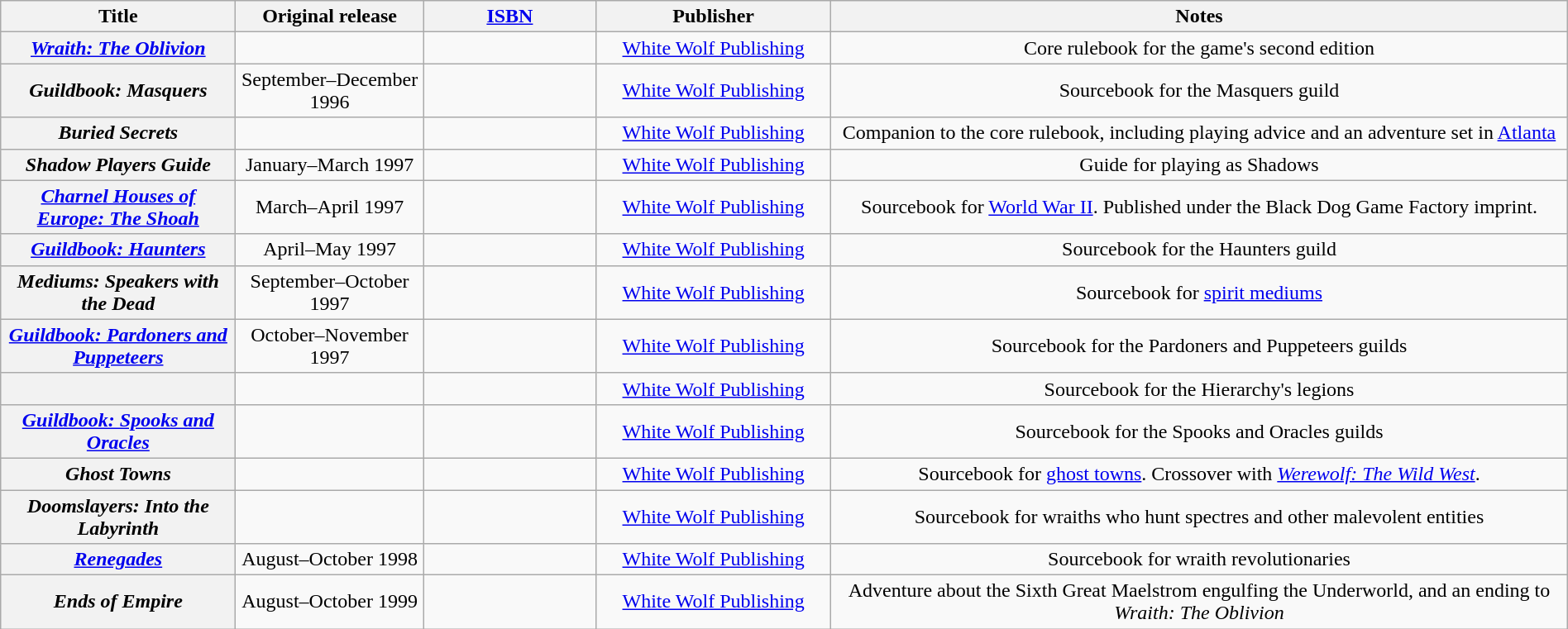<table class="wikitable sortable plainrowheaders" style="width: 100%;">
<tr>
<th scope="col" style="width:15%;">Title</th>
<th scope="col" style="width:12%;">Original release </th>
<th scope="col" style="width:11%;"><a href='#'>ISBN</a></th>
<th scope="col" style="width:15%;">Publisher</th>
<th scope="col" style="width:47%;" class="unsortable">Notes</th>
</tr>
<tr style="text-align: center;">
<th scope="row" style="text-align:center;"><em><a href='#'>Wraith: The Oblivion</a></em></th>
<td></td>
<td></td>
<td><a href='#'>White Wolf Publishing</a></td>
<td>Core rulebook for the game's second edition</td>
</tr>
<tr style="text-align: center;">
<th scope="row" style="text-align:center;"><em>Guildbook: Masquers</em> </th>
<td>September–December 1996</td>
<td></td>
<td><a href='#'>White Wolf Publishing</a></td>
<td>Sourcebook for the Masquers guild</td>
</tr>
<tr style="text-align: center;">
<th scope="row" style="text-align:center;"><em>Buried Secrets</em></th>
<td></td>
<td></td>
<td><a href='#'>White Wolf Publishing</a></td>
<td>Companion to the core rulebook, including playing advice and an adventure set in <a href='#'>Atlanta</a></td>
</tr>
<tr style="text-align: center;">
<th scope="row" style="text-align:center;"><em>Shadow Players Guide</em></th>
<td>January–March 1997</td>
<td></td>
<td><a href='#'>White Wolf Publishing</a></td>
<td>Guide for playing as Shadows</td>
</tr>
<tr style="text-align: center;">
<th scope="row" style="text-align:center;"><em><a href='#'>Charnel Houses of Europe: The Shoah</a></em></th>
<td>March–April 1997</td>
<td></td>
<td><a href='#'>White Wolf Publishing</a></td>
<td>Sourcebook for <a href='#'>World War II</a>. Published under the Black Dog Game Factory imprint.</td>
</tr>
<tr style="text-align: center;">
<th scope="row" style="text-align:center;"><em><a href='#'>Guildbook: Haunters</a></em></th>
<td>April–May 1997</td>
<td></td>
<td><a href='#'>White Wolf Publishing</a></td>
<td>Sourcebook for the Haunters guild</td>
</tr>
<tr style="text-align: center;">
<th scope="row" style="text-align:center;"><em>Mediums: Speakers with the Dead</em></th>
<td>September–October 1997</td>
<td></td>
<td><a href='#'>White Wolf Publishing</a></td>
<td>Sourcebook for <a href='#'>spirit mediums</a></td>
</tr>
<tr style="text-align: center;">
<th scope="row" style="text-align:center;"><em><a href='#'>Guildbook: Pardoners and Puppeteers</a></em></th>
<td>October–November 1997</td>
<td></td>
<td><a href='#'>White Wolf Publishing</a></td>
<td>Sourcebook for the Pardoners and Puppeteers guilds</td>
</tr>
<tr style="text-align: center;">
<th scope="row" style="text-align:center;"></th>
<td></td>
<td></td>
<td><a href='#'>White Wolf Publishing</a></td>
<td>Sourcebook for the Hierarchy's legions</td>
</tr>
<tr style="text-align: center;">
<th scope="row" style="text-align:center;"><em><a href='#'>Guildbook: Spooks and Oracles</a></em></th>
<td></td>
<td></td>
<td><a href='#'>White Wolf Publishing</a></td>
<td>Sourcebook for the Spooks and Oracles guilds</td>
</tr>
<tr style="text-align: center;">
<th scope="row" style="text-align:center;"><em>Ghost Towns</em></th>
<td></td>
<td></td>
<td><a href='#'>White Wolf Publishing</a></td>
<td>Sourcebook for <a href='#'>ghost towns</a>. Crossover with <em><a href='#'>Werewolf: The Wild West</a></em>.</td>
</tr>
<tr style="text-align: center;">
<th scope="row" style="text-align:center;"><em>Doomslayers: Into the Labyrinth</em></th>
<td></td>
<td></td>
<td><a href='#'>White Wolf Publishing</a></td>
<td>Sourcebook for wraiths who hunt spectres and other malevolent entities</td>
</tr>
<tr style="text-align: center;">
<th scope="row" style="text-align:center;"><em><a href='#'>Renegades</a></em></th>
<td>August–October 1998</td>
<td></td>
<td><a href='#'>White Wolf Publishing</a></td>
<td>Sourcebook for wraith revolutionaries</td>
</tr>
<tr style="text-align: center;">
<th scope="row" style="text-align:center;"><em>Ends of Empire</em></th>
<td>August–October 1999</td>
<td></td>
<td><a href='#'>White Wolf Publishing</a></td>
<td>Adventure about the Sixth Great Maelstrom engulfing the Underworld, and an ending to <em>Wraith: The Oblivion</em></td>
</tr>
</table>
